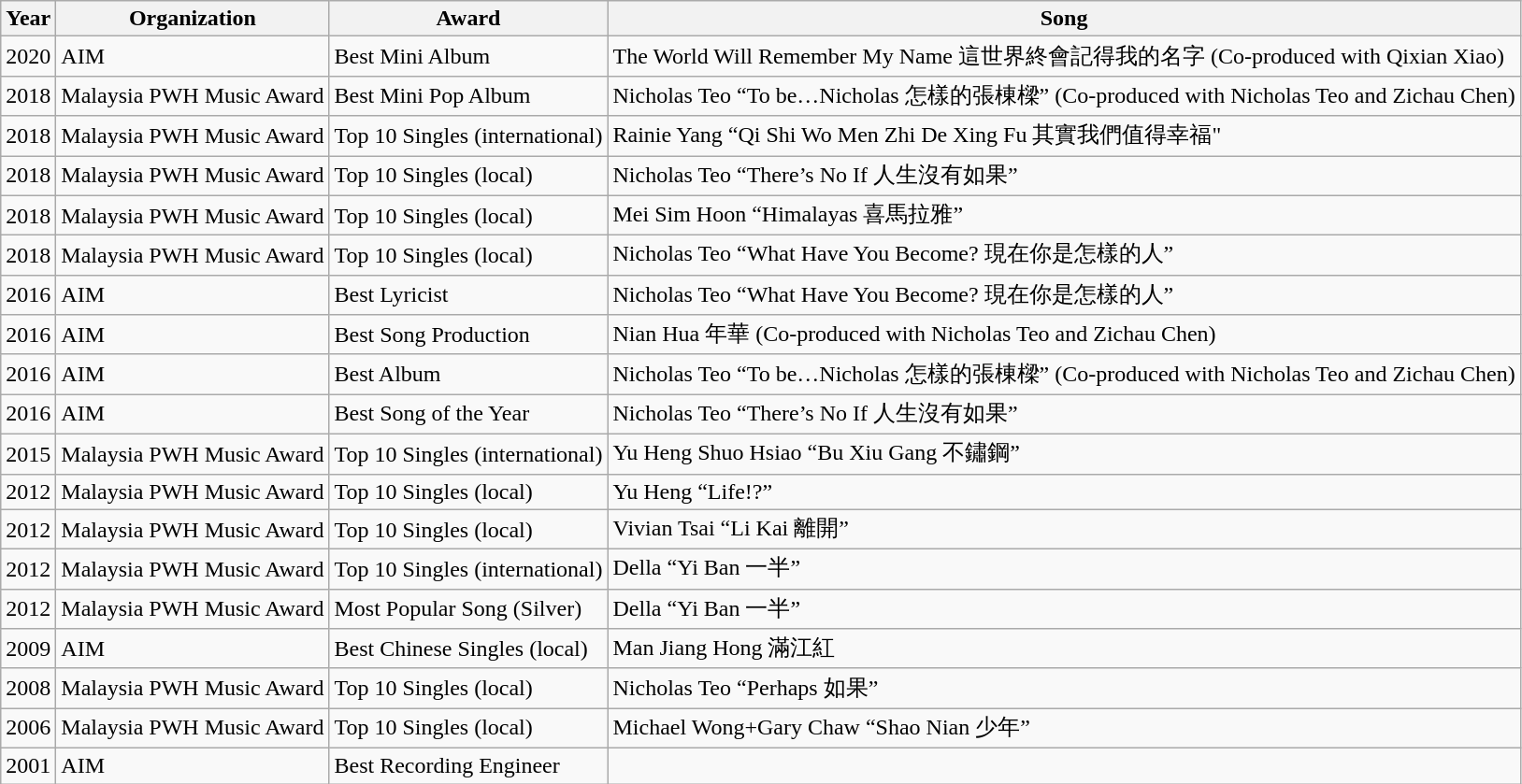<table class="wikitable">
<tr>
<th>Year</th>
<th>Organization</th>
<th>Award</th>
<th>Song</th>
</tr>
<tr>
<td>2020</td>
<td>AIM</td>
<td>Best Mini Album</td>
<td>The World Will Remember My Name 這世界終會記得我的名字 (Co-produced with Qixian Xiao)</td>
</tr>
<tr>
<td>2018</td>
<td>Malaysia PWH Music Award</td>
<td>Best Mini Pop Album</td>
<td>Nicholas Teo “To be…Nicholas 怎樣的張棟樑” (Co-produced with Nicholas Teo and Zichau Chen)</td>
</tr>
<tr>
<td>2018</td>
<td>Malaysia PWH Music Award</td>
<td>Top 10 Singles (international)</td>
<td>Rainie Yang “Qi Shi Wo Men Zhi De Xing Fu 其實我們值得幸福"</td>
</tr>
<tr>
<td>2018</td>
<td>Malaysia PWH Music Award</td>
<td>Top 10 Singles (local)</td>
<td>Nicholas Teo “There’s No If 人生沒有如果”</td>
</tr>
<tr>
<td>2018</td>
<td>Malaysia PWH Music Award</td>
<td>Top 10 Singles (local)</td>
<td>Mei Sim Hoon “Himalayas 喜馬拉雅”</td>
</tr>
<tr>
<td>2018</td>
<td>Malaysia PWH Music Award</td>
<td>Top 10 Singles (local)</td>
<td>Nicholas Teo “What Have You Become? 現在你是怎樣的人”</td>
</tr>
<tr>
<td>2016</td>
<td>AIM</td>
<td>Best Lyricist</td>
<td>Nicholas Teo “What Have You Become? 現在你是怎樣的人”</td>
</tr>
<tr>
<td>2016</td>
<td>AIM</td>
<td>Best Song Production</td>
<td>Nian Hua 年華 (Co-produced with Nicholas Teo and Zichau Chen)</td>
</tr>
<tr>
<td>2016</td>
<td>AIM</td>
<td>Best Album</td>
<td>Nicholas Teo “To be…Nicholas 怎樣的張棟樑” (Co-produced with Nicholas Teo and Zichau Chen)</td>
</tr>
<tr>
<td>2016</td>
<td>AIM</td>
<td>Best Song of the Year</td>
<td>Nicholas Teo “There’s No If 人生沒有如果”</td>
</tr>
<tr>
<td>2015</td>
<td>Malaysia PWH Music Award</td>
<td>Top 10 Singles (international)</td>
<td>Yu Heng Shuo Hsiao “Bu Xiu Gang 不鏽鋼”</td>
</tr>
<tr>
<td>2012</td>
<td>Malaysia PWH Music Award</td>
<td>Top 10 Singles (local)</td>
<td>Yu Heng “Life!?”</td>
</tr>
<tr>
<td>2012</td>
<td>Malaysia PWH Music Award</td>
<td>Top 10 Singles (local)</td>
<td>Vivian Tsai “Li Kai 離開”</td>
</tr>
<tr>
<td>2012</td>
<td>Malaysia PWH Music Award</td>
<td>Top 10 Singles (international)</td>
<td>Della “Yi Ban 一半”</td>
</tr>
<tr>
<td>2012</td>
<td>Malaysia PWH Music Award</td>
<td>Most Popular Song (Silver)</td>
<td>Della “Yi Ban 一半”</td>
</tr>
<tr>
<td>2009</td>
<td>AIM</td>
<td>Best Chinese Singles (local)</td>
<td>Man Jiang Hong 滿江紅</td>
</tr>
<tr>
<td>2008</td>
<td>Malaysia PWH Music Award</td>
<td>Top 10 Singles (local)</td>
<td>Nicholas Teo “Perhaps 如果”</td>
</tr>
<tr>
<td>2006</td>
<td>Malaysia PWH Music Award</td>
<td>Top 10 Singles (local)</td>
<td>Michael Wong+Gary Chaw “Shao Nian 少年”</td>
</tr>
<tr>
<td>2001</td>
<td>AIM</td>
<td>Best Recording Engineer</td>
<td></td>
</tr>
</table>
